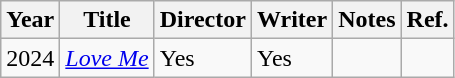<table class="wikitable">
<tr>
<th>Year</th>
<th>Title</th>
<th>Director</th>
<th>Writer</th>
<th>Notes</th>
<th>Ref.</th>
</tr>
<tr>
<td>2024</td>
<td><em><a href='#'>Love Me</a></em></td>
<td>Yes</td>
<td>Yes</td>
<td></td>
<td></td>
</tr>
</table>
